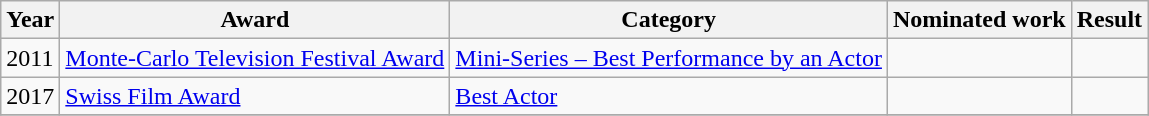<table class="wikitable">
<tr>
<th>Year</th>
<th>Award</th>
<th>Category</th>
<th>Nominated work</th>
<th>Result</th>
</tr>
<tr>
<td>2011</td>
<td><a href='#'>Monte-Carlo Television Festival Award</a></td>
<td><a href='#'>Mini-Series – Best Performance by an Actor</a></td>
<td></td>
<td></td>
</tr>
<tr>
<td>2017</td>
<td><a href='#'>Swiss Film Award</a></td>
<td><a href='#'>Best Actor</a></td>
<td></td>
<td></td>
</tr>
<tr>
</tr>
</table>
